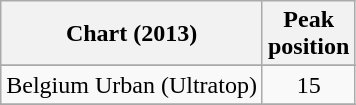<table class="wikitable sortable plainrowheaders">
<tr>
<th>Chart (2013)</th>
<th>Peak<br>position</th>
</tr>
<tr>
</tr>
<tr>
</tr>
<tr>
</tr>
<tr>
</tr>
<tr>
<td>Belgium Urban (Ultratop)</td>
<td style="text-align:center;">15</td>
</tr>
<tr>
</tr>
<tr>
</tr>
<tr>
</tr>
<tr>
</tr>
<tr>
</tr>
<tr>
</tr>
<tr>
</tr>
<tr>
</tr>
<tr>
</tr>
<tr>
</tr>
<tr>
</tr>
<tr>
</tr>
<tr>
</tr>
<tr>
</tr>
<tr>
</tr>
<tr>
</tr>
</table>
